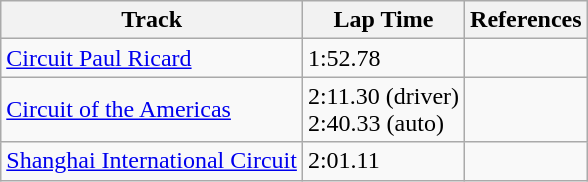<table class="wikitable">
<tr>
<th>Track</th>
<th>Lap Time</th>
<th>References</th>
</tr>
<tr>
<td><a href='#'>Circuit Paul Ricard</a></td>
<td>1:52.78</td>
<td></td>
</tr>
<tr>
<td><a href='#'>Circuit of the Americas</a></td>
<td>2:11.30 (driver)<br>2:40.33 (auto)</td>
<td></td>
</tr>
<tr>
<td><a href='#'>Shanghai International Circuit</a></td>
<td>2:01.11</td>
<td></td>
</tr>
</table>
